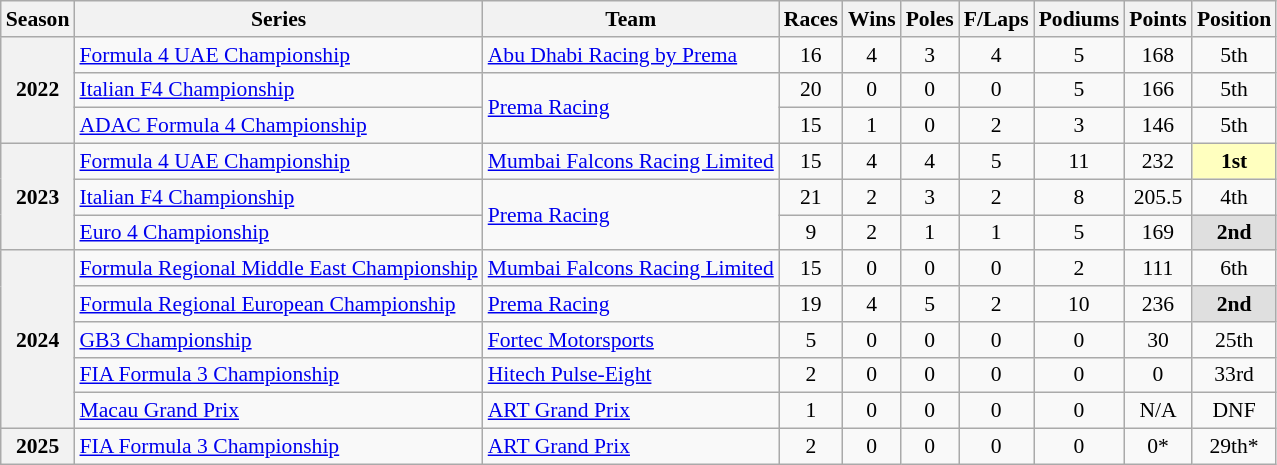<table class="wikitable" style="font-size: 90%; text-align:center;">
<tr>
<th>Season</th>
<th>Series</th>
<th>Team</th>
<th>Races</th>
<th>Wins</th>
<th>Poles</th>
<th>F/Laps</th>
<th>Podiums</th>
<th>Points</th>
<th>Position</th>
</tr>
<tr>
<th rowspan="3">2022</th>
<td style="text-align:left;"><a href='#'>Formula 4 UAE Championship</a></td>
<td style="text-align:left;"><a href='#'>Abu Dhabi Racing by Prema</a></td>
<td>16</td>
<td>4</td>
<td>3</td>
<td>4</td>
<td>5</td>
<td>168</td>
<td>5th</td>
</tr>
<tr>
<td style="text-align:left;"><a href='#'>Italian F4 Championship</a></td>
<td style="text-align:left;" rowspan="2"><a href='#'>Prema Racing</a></td>
<td>20</td>
<td>0</td>
<td>0</td>
<td>0</td>
<td>5</td>
<td>166</td>
<td>5th</td>
</tr>
<tr>
<td style="text-align:left;"><a href='#'>ADAC Formula 4 Championship</a></td>
<td>15</td>
<td>1</td>
<td>0</td>
<td>2</td>
<td>3</td>
<td>146</td>
<td>5th</td>
</tr>
<tr>
<th rowspan="3">2023</th>
<td style="text-align:left;"><a href='#'>Formula 4 UAE Championship</a></td>
<td style="text-align:left;"><a href='#'>Mumbai Falcons Racing Limited</a></td>
<td>15</td>
<td>4</td>
<td>4</td>
<td>5</td>
<td>11</td>
<td>232</td>
<td style="background:#FFFFBF;"><strong>1st</strong></td>
</tr>
<tr>
<td style="text-align:left;"><a href='#'>Italian F4 Championship</a></td>
<td style="text-align:left;" rowspan="2"><a href='#'>Prema Racing</a></td>
<td>21</td>
<td>2</td>
<td>3</td>
<td>2</td>
<td>8</td>
<td>205.5</td>
<td>4th</td>
</tr>
<tr>
<td style="text-align:left;"><a href='#'>Euro 4 Championship</a></td>
<td>9</td>
<td>2</td>
<td>1</td>
<td>1</td>
<td>5</td>
<td>169</td>
<td style="background:#DFDFDF;"><strong>2nd</strong></td>
</tr>
<tr>
<th rowspan="5">2024</th>
<td style="text-align:left;"><a href='#'>Formula Regional Middle East Championship</a></td>
<td style="text-align:left;"><a href='#'>Mumbai Falcons Racing Limited</a></td>
<td>15</td>
<td>0</td>
<td>0</td>
<td>0</td>
<td>2</td>
<td>111</td>
<td>6th</td>
</tr>
<tr>
<td style="text-align:left;"><a href='#'>Formula Regional European Championship</a></td>
<td style="text-align:left;"><a href='#'>Prema Racing</a></td>
<td>19</td>
<td>4</td>
<td>5</td>
<td>2</td>
<td>10</td>
<td>236</td>
<td style="background:#DFDFDF;"><strong>2nd</strong></td>
</tr>
<tr>
<td style="text-align:left;"><a href='#'>GB3 Championship</a></td>
<td style="text-align:left;"><a href='#'>Fortec Motorsports</a></td>
<td>5</td>
<td>0</td>
<td>0</td>
<td>0</td>
<td>0</td>
<td>30</td>
<td>25th</td>
</tr>
<tr>
<td style="text-align:left;"><a href='#'>FIA Formula 3 Championship</a></td>
<td style="text-align:left;"><a href='#'>Hitech Pulse-Eight</a></td>
<td>2</td>
<td>0</td>
<td>0</td>
<td>0</td>
<td>0</td>
<td>0</td>
<td>33rd</td>
</tr>
<tr>
<td style="text-align:left;"><a href='#'>Macau Grand Prix</a></td>
<td style="text-align:left;"><a href='#'>ART Grand Prix</a></td>
<td>1</td>
<td>0</td>
<td>0</td>
<td>0</td>
<td>0</td>
<td>N/A</td>
<td>DNF</td>
</tr>
<tr>
<th>2025</th>
<td style="text-align:left;"><a href='#'>FIA Formula 3 Championship</a></td>
<td style="text-align:left;"><a href='#'>ART Grand Prix</a></td>
<td>2</td>
<td>0</td>
<td>0</td>
<td>0</td>
<td>0</td>
<td>0*</td>
<td>29th*</td>
</tr>
</table>
